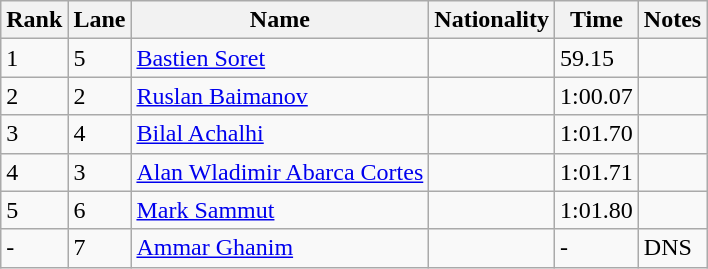<table class="wikitable">
<tr>
<th>Rank</th>
<th>Lane</th>
<th>Name</th>
<th>Nationality</th>
<th>Time</th>
<th>Notes</th>
</tr>
<tr>
<td>1</td>
<td>5</td>
<td><a href='#'>Bastien Soret</a></td>
<td></td>
<td>59.15</td>
<td></td>
</tr>
<tr>
<td>2</td>
<td>2</td>
<td><a href='#'>Ruslan Baimanov</a></td>
<td></td>
<td>1:00.07</td>
<td></td>
</tr>
<tr>
<td>3</td>
<td>4</td>
<td><a href='#'>Bilal Achalhi</a></td>
<td></td>
<td>1:01.70</td>
<td></td>
</tr>
<tr>
<td>4</td>
<td>3</td>
<td><a href='#'>Alan Wladimir Abarca Cortes</a></td>
<td></td>
<td>1:01.71</td>
<td></td>
</tr>
<tr>
<td>5</td>
<td>6</td>
<td><a href='#'>Mark Sammut</a></td>
<td></td>
<td>1:01.80</td>
<td></td>
</tr>
<tr>
<td>-</td>
<td>7</td>
<td><a href='#'>Ammar Ghanim</a></td>
<td></td>
<td>-</td>
<td>DNS</td>
</tr>
</table>
